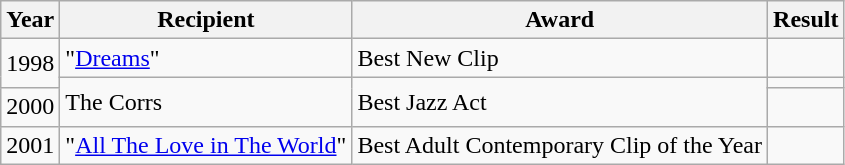<table class="wikitable">
<tr>
<th>Year</th>
<th>Recipient</th>
<th>Award</th>
<th>Result</th>
</tr>
<tr>
<td rowspan="2">1998</td>
<td rowspan="1">"<a href='#'>Dreams</a>"</td>
<td>Best New Clip</td>
<td></td>
</tr>
<tr>
<td rowspan="2">The Corrs</td>
<td rowspan="2">Best Jazz Act</td>
<td></td>
</tr>
<tr>
<td>2000</td>
<td></td>
</tr>
<tr>
<td>2001</td>
<td>"<a href='#'>All The Love in The World</a>"</td>
<td>Best Adult Contemporary Clip of the Year</td>
<td></td>
</tr>
</table>
